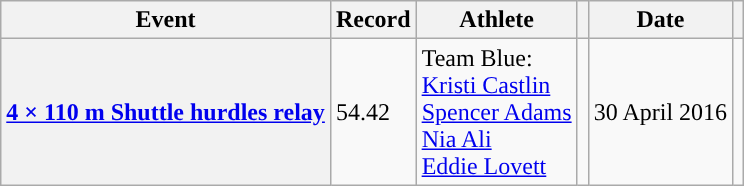<table class="wikitable plainrowheaders">
<tr>
<th width=px>Event</th>
<th width=px>Record</th>
<th width=px>Athlete</th>
<th width=px></th>
<th width=px>Date</th>
<th width=px></th>
</tr>
<tr>
<th scope="row"><a href='#'>4 × 110 m Shuttle hurdles relay</a></th>
<td>54.42</td>
<td>Team Blue:<br><a href='#'>Kristi Castlin</a><br><a href='#'>Spencer Adams</a><br><a href='#'>Nia Ali</a><br><a href='#'>Eddie Lovett</a></td>
<td><br><br><br></td>
<td>30 April 2016</td>
<td></td>
</tr>
</table>
